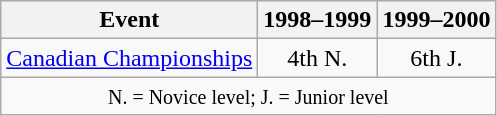<table class="wikitable" style="text-align:center">
<tr>
<th>Event</th>
<th>1998–1999</th>
<th>1999–2000</th>
</tr>
<tr>
<td align=left><a href='#'>Canadian Championships</a></td>
<td>4th N.</td>
<td>6th J.</td>
</tr>
<tr>
<td colspan=3 align=center><small> N. = Novice level; J. = Junior level </small></td>
</tr>
</table>
